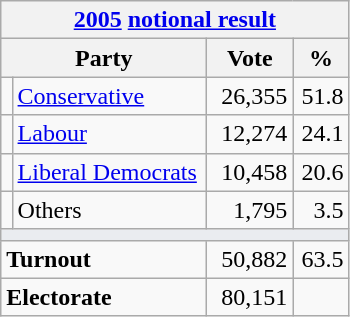<table class="wikitable">
<tr>
<th colspan="4"><a href='#'>2005</a> <a href='#'>notional result</a></th>
</tr>
<tr>
<th bgcolor="#DDDDFF" width="130px" colspan="2">Party</th>
<th bgcolor="#DDDDFF" width="50px">Vote</th>
<th bgcolor="#DDDDFF" width="30px">%</th>
</tr>
<tr>
<td></td>
<td><a href='#'>Conservative</a></td>
<td align=right>26,355</td>
<td align=right>51.8</td>
</tr>
<tr>
<td></td>
<td><a href='#'>Labour</a></td>
<td align=right>12,274</td>
<td align=right>24.1</td>
</tr>
<tr>
<td></td>
<td><a href='#'>Liberal Democrats</a></td>
<td align=right>10,458</td>
<td align=right>20.6</td>
</tr>
<tr>
<td></td>
<td>Others</td>
<td align=right>1,795</td>
<td align=right>3.5</td>
</tr>
<tr>
<td colspan="4" bgcolor="#EAECF0"></td>
</tr>
<tr>
<td colspan="2"><strong>Turnout</strong></td>
<td align=right>50,882</td>
<td align=right>63.5</td>
</tr>
<tr>
<td colspan="2"><strong>Electorate</strong></td>
<td align=right>80,151</td>
</tr>
</table>
